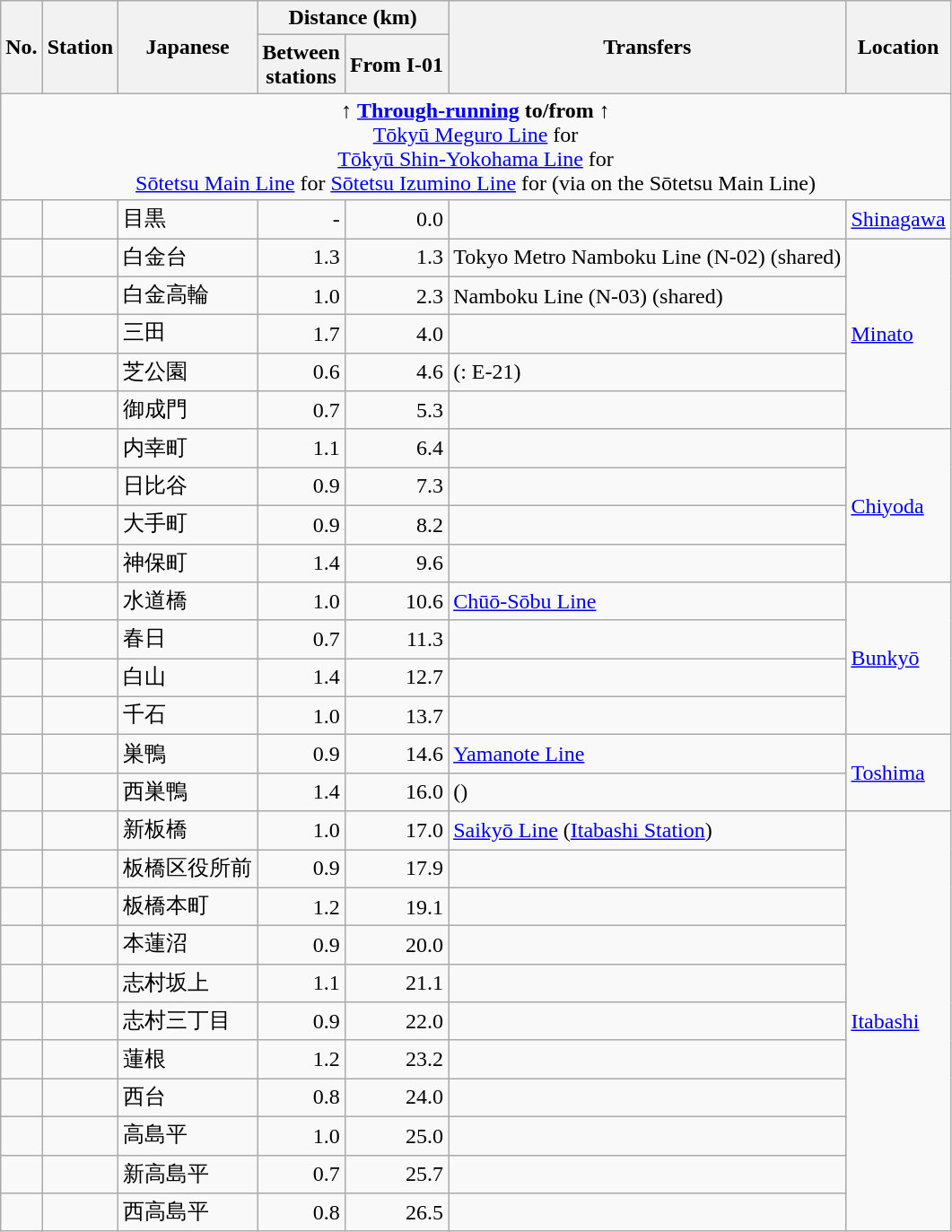<table class="wikitable" rules="all">
<tr>
<th rowspan="2">No.</th>
<th rowspan="2">Station</th>
<th rowspan="2">Japanese</th>
<th colspan="2">Distance (km)</th>
<th rowspan="2">Transfers</th>
<th rowspan="2">Location</th>
</tr>
<tr>
<th>Between<br>stations</th>
<th>From I-01</th>
</tr>
<tr>
<td colspan="7" align="center"><strong>↑ <a href='#'>Through-running</a> to/from ↑</strong><br> <a href='#'>Tōkyū Meguro Line</a> for <br> <a href='#'>Tōkyū Shin-Yokohama Line</a> for <br> <a href='#'>Sōtetsu Main Line</a> for 
 <a href='#'>Sōtetsu Izumino Line</a> for  (via  on the Sōtetsu Main Line)</td>
</tr>
<tr>
<td></td>
<td></td>
<td>目黒</td>
<td style="text-align:right;">-</td>
<td style="text-align:right;">0.0</td>
<td></td>
<td><a href='#'>Shinagawa</a></td>
</tr>
<tr>
<td></td>
<td></td>
<td>白金台</td>
<td style="text-align:right;">1.3</td>
<td style="text-align:right;">1.3</td>
<td> Tokyo Metro Namboku Line (N-02) (shared)</td>
<td rowspan="5"><a href='#'>Minato</a></td>
</tr>
<tr>
<td></td>
<td></td>
<td>白金高輪</td>
<td style="text-align:right;">1.0</td>
<td style="text-align:right;">2.3</td>
<td> Namboku Line (N-03) (shared)</td>
</tr>
<tr>
<td></td>
<td></td>
<td>三田</td>
<td style="text-align:right;">1.7</td>
<td style="text-align:right;">4.0</td>
<td></td>
</tr>
<tr>
<td></td>
<td></td>
<td>芝公園</td>
<td style="text-align:right;">0.6</td>
<td style="text-align:right;">4.6</td>
<td>  (: E-21)</td>
</tr>
<tr>
<td></td>
<td></td>
<td>御成門</td>
<td style="text-align:right;">0.7</td>
<td style="text-align:right;">5.3</td>
<td> </td>
</tr>
<tr>
<td></td>
<td></td>
<td>内幸町</td>
<td style="text-align:right;">1.1</td>
<td style="text-align:right;">6.4</td>
<td></td>
<td rowspan="4"><a href='#'>Chiyoda</a></td>
</tr>
<tr>
<td></td>
<td></td>
<td>日比谷</td>
<td style="text-align:right;">0.9</td>
<td style="text-align:right;">7.3</td>
<td></td>
</tr>
<tr>
<td></td>
<td></td>
<td>大手町</td>
<td style="text-align:right;">0.9</td>
<td style="text-align:right;">8.2</td>
<td></td>
</tr>
<tr>
<td></td>
<td></td>
<td>神保町</td>
<td style="text-align:right;">1.4</td>
<td style="text-align:right;">9.6</td>
<td></td>
</tr>
<tr>
<td></td>
<td></td>
<td>水道橋</td>
<td style="text-align:right;">1.0</td>
<td style="text-align:right;">10.6</td>
<td> <a href='#'>Chūō-Sōbu Line</a></td>
<td rowspan="4"><a href='#'>Bunkyō</a></td>
</tr>
<tr>
<td></td>
<td></td>
<td>春日</td>
<td style="text-align:right;">0.7</td>
<td style="text-align:right;">11.3</td>
<td></td>
</tr>
<tr>
<td></td>
<td></td>
<td>白山</td>
<td style="text-align:right;">1.4</td>
<td style="text-align:right;">12.7</td>
<td> </td>
</tr>
<tr>
<td></td>
<td></td>
<td>千石</td>
<td style="text-align:right;">1.0</td>
<td style="text-align:right;">13.7</td>
<td> </td>
</tr>
<tr>
<td></td>
<td></td>
<td>巣鴨</td>
<td style="text-align:right;">0.9</td>
<td style="text-align:right;">14.6</td>
<td> <a href='#'>Yamanote Line</a></td>
<td rowspan="2"><a href='#'>Toshima</a></td>
</tr>
<tr>
<td></td>
<td></td>
<td>西巣鴨</td>
<td style="text-align:right;">1.4</td>
<td style="text-align:right;">16.0</td>
<td> ()</td>
</tr>
<tr>
<td></td>
<td></td>
<td>新板橋</td>
<td style="text-align:right;">1.0</td>
<td style="text-align:right;">17.0</td>
<td> <a href='#'>Saikyō Line</a> (<a href='#'>Itabashi Station</a>)</td>
<td rowspan="11"><a href='#'>Itabashi</a></td>
</tr>
<tr>
<td></td>
<td></td>
<td>板橋区役所前</td>
<td style="text-align:right;">0.9</td>
<td style="text-align:right;">17.9</td>
<td> </td>
</tr>
<tr>
<td></td>
<td></td>
<td>板橋本町</td>
<td style="text-align:right;">1.2</td>
<td style="text-align:right;">19.1</td>
<td> </td>
</tr>
<tr>
<td></td>
<td></td>
<td>本蓮沼</td>
<td style="text-align:right;">0.9</td>
<td style="text-align:right;">20.0</td>
<td> </td>
</tr>
<tr>
<td></td>
<td></td>
<td>志村坂上</td>
<td style="text-align:right;">1.1</td>
<td style="text-align:right;">21.1</td>
<td> </td>
</tr>
<tr>
<td></td>
<td></td>
<td>志村三丁目</td>
<td style="text-align:right;">0.9</td>
<td style="text-align:right;">22.0</td>
<td> </td>
</tr>
<tr>
<td></td>
<td></td>
<td>蓮根</td>
<td style="text-align:right;">1.2</td>
<td style="text-align:right;">23.2</td>
<td> </td>
</tr>
<tr>
<td></td>
<td></td>
<td>西台</td>
<td style="text-align:right;">0.8</td>
<td style="text-align:right;">24.0</td>
<td> </td>
</tr>
<tr>
<td></td>
<td></td>
<td>高島平</td>
<td style="text-align:right;">1.0</td>
<td style="text-align:right;">25.0</td>
<td> </td>
</tr>
<tr>
<td></td>
<td></td>
<td>新高島平</td>
<td style="text-align:right;">0.7</td>
<td style="text-align:right;">25.7</td>
<td> </td>
</tr>
<tr>
<td></td>
<td></td>
<td>西高島平</td>
<td style="text-align:right;">0.8</td>
<td style="text-align:right;">26.5</td>
<td> </td>
</tr>
</table>
